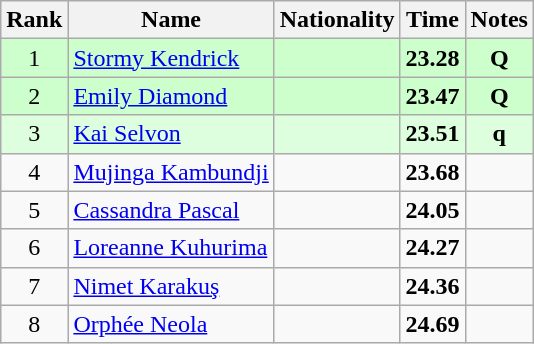<table class="wikitable sortable" style="text-align:center">
<tr>
<th>Rank</th>
<th>Name</th>
<th>Nationality</th>
<th>Time</th>
<th>Notes</th>
</tr>
<tr bgcolor=ccffcc>
<td>1</td>
<td align=left><a href='#'>Stormy Kendrick</a></td>
<td align=left></td>
<td><strong>23.28</strong></td>
<td><strong>Q</strong></td>
</tr>
<tr bgcolor=ccffcc>
<td>2</td>
<td align=left><a href='#'>Emily Diamond</a></td>
<td align=left></td>
<td><strong>23.47</strong></td>
<td><strong>Q</strong></td>
</tr>
<tr bgcolor=ddffdd>
<td>3</td>
<td align=left><a href='#'>Kai Selvon</a></td>
<td align=left></td>
<td><strong>23.51</strong></td>
<td><strong>q</strong></td>
</tr>
<tr>
<td>4</td>
<td align=left><a href='#'>Mujinga Kambundji</a></td>
<td align=left></td>
<td><strong>23.68</strong></td>
<td></td>
</tr>
<tr>
<td>5</td>
<td align=left><a href='#'>Cassandra Pascal</a></td>
<td align=left></td>
<td><strong>24.05</strong></td>
<td></td>
</tr>
<tr>
<td>6</td>
<td align=left><a href='#'>Loreanne Kuhurima</a></td>
<td align=left></td>
<td><strong>24.27</strong></td>
<td></td>
</tr>
<tr>
<td>7</td>
<td align=left><a href='#'>Nimet Karakuş</a></td>
<td align=left></td>
<td><strong>24.36</strong></td>
<td></td>
</tr>
<tr>
<td>8</td>
<td align=left><a href='#'>Orphée Neola</a></td>
<td align=left></td>
<td><strong>24.69</strong></td>
<td></td>
</tr>
</table>
